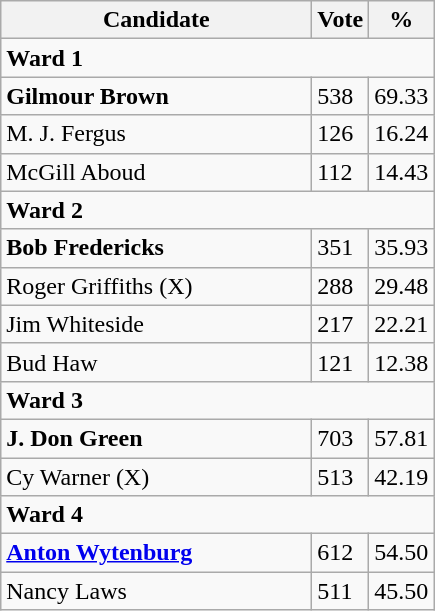<table class="wikitable">
<tr>
<th bgcolor="#DDDDFF" width="200px">Candidate</th>
<th bgcolor="#DDDDFF">Vote</th>
<th bgcolor="#DDDDFF">%</th>
</tr>
<tr>
<td colspan="4"><strong>Ward 1</strong></td>
</tr>
<tr>
<td><strong>Gilmour Brown</strong></td>
<td>538</td>
<td>69.33</td>
</tr>
<tr>
<td>M. J. Fergus</td>
<td>126</td>
<td>16.24</td>
</tr>
<tr>
<td>McGill Aboud</td>
<td>112</td>
<td>14.43</td>
</tr>
<tr>
<td colspan="4"><strong>Ward 2</strong></td>
</tr>
<tr>
<td><strong>Bob Fredericks</strong></td>
<td>351</td>
<td>35.93</td>
</tr>
<tr>
<td>Roger Griffiths (X)</td>
<td>288</td>
<td>29.48</td>
</tr>
<tr>
<td>Jim Whiteside</td>
<td>217</td>
<td>22.21</td>
</tr>
<tr>
<td>Bud Haw</td>
<td>121</td>
<td>12.38</td>
</tr>
<tr>
<td colspan="4"><strong>Ward 3</strong></td>
</tr>
<tr>
<td><strong>J. Don Green</strong></td>
<td>703</td>
<td>57.81</td>
</tr>
<tr>
<td>Cy Warner (X)</td>
<td>513</td>
<td>42.19</td>
</tr>
<tr>
<td colspan="4"><strong>Ward 4</strong></td>
</tr>
<tr>
<td><strong><a href='#'>Anton Wytenburg</a></strong></td>
<td>612</td>
<td>54.50</td>
</tr>
<tr>
<td>Nancy Laws</td>
<td>511</td>
<td>45.50</td>
</tr>
</table>
